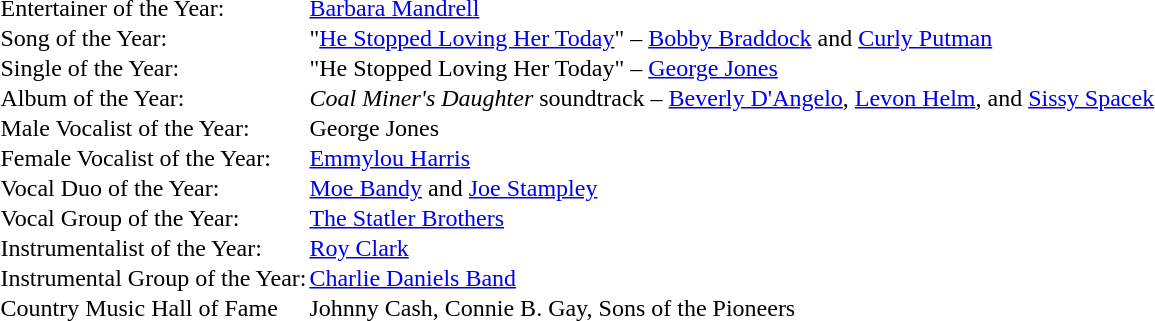<table cellspacing="0" border="0" cellpadding="1">
<tr>
<td>Entertainer of the Year:</td>
<td><a href='#'>Barbara Mandrell</a></td>
</tr>
<tr>
<td>Song of the Year:</td>
<td>"<a href='#'>He Stopped Loving Her Today</a>" – <a href='#'>Bobby Braddock</a> and <a href='#'>Curly Putman</a></td>
</tr>
<tr>
<td>Single of the Year:</td>
<td>"He Stopped Loving Her Today" – <a href='#'>George Jones</a></td>
</tr>
<tr>
<td>Album of the Year:</td>
<td><em>Coal Miner's Daughter</em> soundtrack – <a href='#'>Beverly D'Angelo</a>, <a href='#'>Levon Helm</a>, and <a href='#'>Sissy Spacek</a></td>
</tr>
<tr>
<td>Male Vocalist of the Year:</td>
<td>George Jones</td>
</tr>
<tr>
<td>Female Vocalist of the Year:</td>
<td><a href='#'>Emmylou Harris</a></td>
</tr>
<tr>
<td>Vocal Duo of the Year:</td>
<td><a href='#'>Moe Bandy</a> and <a href='#'>Joe Stampley</a></td>
</tr>
<tr>
<td>Vocal Group of the Year:</td>
<td><a href='#'>The Statler Brothers</a></td>
</tr>
<tr>
<td>Instrumentalist of the Year:</td>
<td><a href='#'>Roy Clark</a></td>
</tr>
<tr>
<td>Instrumental Group of the Year:</td>
<td><a href='#'>Charlie Daniels Band</a></td>
</tr>
<tr>
<td>Country Music Hall of Fame</td>
<td>Johnny Cash, Connie B. Gay, Sons of the Pioneers</td>
</tr>
</table>
